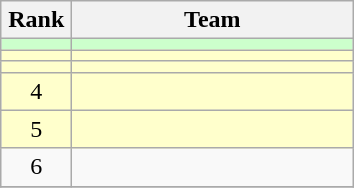<table class="wikitable" style="text-align: center;">
<tr>
<th width=40>Rank</th>
<th width=180>Team</th>
</tr>
<tr bgcolor=ccffcc>
<td></td>
<td align="left"></td>
</tr>
<tr bgcolor=ffffcc>
<td></td>
<td align="left"></td>
</tr>
<tr bgcolor=ffffcc>
<td></td>
<td align=left></td>
</tr>
<tr bgcolor=ffffcc>
<td>4</td>
<td style="text-align:left;"></td>
</tr>
<tr bgcolor=ffffcc>
<td>5</td>
<td style="text-align:left;"></td>
</tr>
<tr>
<td>6</td>
<td style="text-align:left;"></td>
</tr>
<tr align=center>
</tr>
</table>
